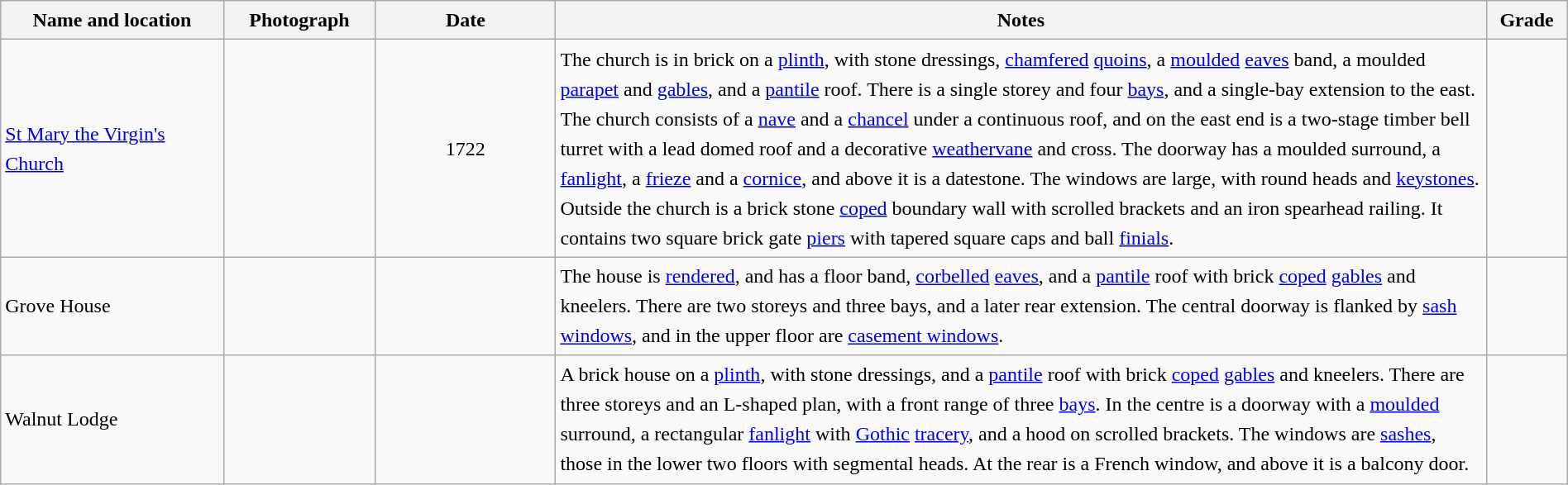<table class="wikitable sortable plainrowheaders" style="width:100%; border:0px; text-align:left; line-height:150%">
<tr>
<th scope="col"  style="width:150px">Name and location</th>
<th scope="col"  style="width:100px" class="unsortable">Photograph</th>
<th scope="col"  style="width:120px">Date</th>
<th scope="col"  style="width:650px" class="unsortable">Notes</th>
<th scope="col"  style="width:50px">Grade</th>
</tr>
<tr>
<td><a href='#'>St Mary the Virgin's Church</a><br><small></small></td>
<td></td>
<td align="center">1722</td>
<td>The church is in brick on a <a href='#'>plinth</a>, with stone dressings, <a href='#'>chamfered</a> <a href='#'>quoins</a>, a <a href='#'>moulded</a> <a href='#'>eaves</a> band, a moulded <a href='#'>parapet</a> and <a href='#'>gables</a>, and a <a href='#'>pantile</a> roof.  There is a single storey and four <a href='#'>bays</a>, and a single-bay extension to the east.  The church consists of a <a href='#'>nave</a> and a <a href='#'>chancel</a> under a continuous roof, and on the east end is a two-stage timber bell turret with a lead domed roof and a decorative <a href='#'>weathervane</a> and cross.  The doorway has a moulded surround, a <a href='#'>fanlight</a>, a <a href='#'>frieze</a> and a <a href='#'>cornice</a>, and above it is a datestone.  The windows are large, with round heads and <a href='#'>keystones</a>.   Outside the church is a brick stone <a href='#'>coped</a> boundary wall with scrolled brackets and an iron spearhead railing.  It contains two square brick gate <a href='#'>piers</a> with tapered square caps and ball <a href='#'>finials</a>.</td>
<td align="center" ></td>
</tr>
<tr>
<td>Grove House<br><small></small></td>
<td></td>
<td align="center"></td>
<td>The house is <a href='#'>rendered</a>, and has a floor band, <a href='#'>corbelled</a> <a href='#'>eaves</a>, and a <a href='#'>pantile</a> roof with brick <a href='#'>coped</a> <a href='#'>gables</a> and kneelers.  There are two storeys and three bays, and a later rear extension.  The central doorway is flanked by <a href='#'>sash windows</a>, and in the upper floor are <a href='#'>casement windows</a>.</td>
<td align="center" ></td>
</tr>
<tr>
<td>Walnut Lodge<br><small></small></td>
<td></td>
<td align="center"></td>
<td>A brick house on a <a href='#'>plinth</a>, with stone dressings, and a <a href='#'>pantile</a> roof with brick <a href='#'>coped</a> <a href='#'>gables</a> and kneelers.  There are three storeys and an L-shaped plan, with a front range of three <a href='#'>bays</a>.  In the centre is a doorway with a <a href='#'>moulded</a> surround, a rectangular <a href='#'>fanlight</a> with <a href='#'>Gothic</a> <a href='#'>tracery</a>, and a hood on scrolled brackets.  The windows are <a href='#'>sashes</a>, those in the lower two floors with segmental heads.  At the rear is a French window, and above it is a balcony door.</td>
<td align="center" ></td>
</tr>
<tr>
</tr>
</table>
